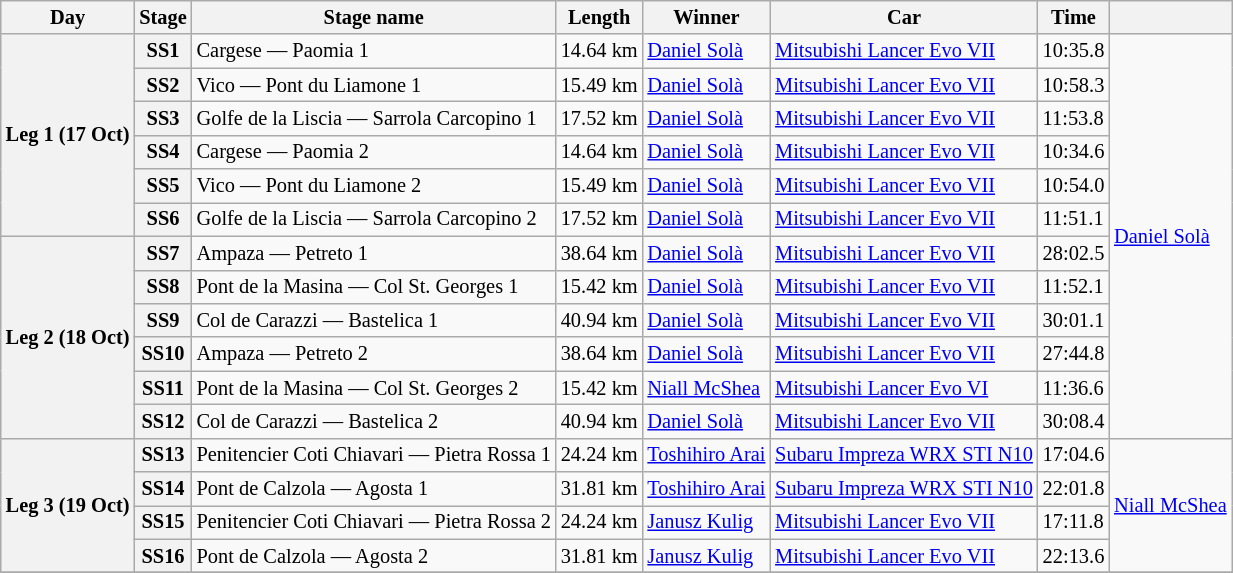<table class="wikitable" style="font-size: 85%;">
<tr>
<th>Day</th>
<th>Stage</th>
<th>Stage name</th>
<th>Length</th>
<th>Winner</th>
<th>Car</th>
<th>Time</th>
<th></th>
</tr>
<tr>
<th rowspan="6">Leg 1 (17 Oct)</th>
<th>SS1</th>
<td>Cargese — Paomia 1</td>
<td align="center">14.64 km</td>
<td> <a href='#'>Daniel Solà</a></td>
<td><a href='#'>Mitsubishi Lancer Evo VII</a></td>
<td>10:35.8</td>
<td rowspan="12"> <a href='#'>Daniel Solà</a></td>
</tr>
<tr>
<th>SS2</th>
<td>Vico — Pont du Liamone 1</td>
<td align="center">15.49 km</td>
<td> <a href='#'>Daniel Solà</a></td>
<td><a href='#'>Mitsubishi Lancer Evo VII</a></td>
<td>10:58.3</td>
</tr>
<tr>
<th>SS3</th>
<td>Golfe de la Liscia — Sarrola Carcopino 1</td>
<td align="center">17.52 km</td>
<td> <a href='#'>Daniel Solà</a></td>
<td><a href='#'>Mitsubishi Lancer Evo VII</a></td>
<td>11:53.8</td>
</tr>
<tr>
<th>SS4</th>
<td>Cargese — Paomia 2</td>
<td align="center">14.64 km</td>
<td> <a href='#'>Daniel Solà</a></td>
<td><a href='#'>Mitsubishi Lancer Evo VII</a></td>
<td>10:34.6</td>
</tr>
<tr>
<th>SS5</th>
<td>Vico — Pont du Liamone 2</td>
<td align="center">15.49 km</td>
<td> <a href='#'>Daniel Solà</a></td>
<td><a href='#'>Mitsubishi Lancer Evo VII</a></td>
<td>10:54.0</td>
</tr>
<tr>
<th>SS6</th>
<td>Golfe de la Liscia — Sarrola Carcopino 2</td>
<td align="center">17.52 km</td>
<td> <a href='#'>Daniel Solà</a></td>
<td><a href='#'>Mitsubishi Lancer Evo VII</a></td>
<td>11:51.1</td>
</tr>
<tr>
<th rowspan="6">Leg 2 (18 Oct)</th>
<th>SS7</th>
<td>Ampaza — Petreto 1</td>
<td align="center">38.64 km</td>
<td> <a href='#'>Daniel Solà</a></td>
<td><a href='#'>Mitsubishi Lancer Evo VII</a></td>
<td>28:02.5</td>
</tr>
<tr>
<th>SS8</th>
<td>Pont de la Masina — Col St. Georges 1</td>
<td align="center">15.42 km</td>
<td> <a href='#'>Daniel Solà</a></td>
<td><a href='#'>Mitsubishi Lancer Evo VII</a></td>
<td>11:52.1</td>
</tr>
<tr>
<th>SS9</th>
<td>Col de Carazzi — Bastelica 1</td>
<td align="center">40.94 km</td>
<td> <a href='#'>Daniel Solà</a></td>
<td><a href='#'>Mitsubishi Lancer Evo VII</a></td>
<td>30:01.1</td>
</tr>
<tr>
<th>SS10</th>
<td>Ampaza — Petreto 2</td>
<td align="center">38.64 km</td>
<td> <a href='#'>Daniel Solà</a></td>
<td><a href='#'>Mitsubishi Lancer Evo VII</a></td>
<td>27:44.8</td>
</tr>
<tr>
<th>SS11</th>
<td>Pont de la Masina — Col St. Georges 2</td>
<td align="center">15.42 km</td>
<td> <a href='#'>Niall McShea</a></td>
<td><a href='#'>Mitsubishi Lancer Evo VI</a></td>
<td>11:36.6</td>
</tr>
<tr>
<th>SS12</th>
<td>Col de Carazzi — Bastelica 2</td>
<td align="center">40.94 km</td>
<td> <a href='#'>Daniel Solà</a></td>
<td><a href='#'>Mitsubishi Lancer Evo VII</a></td>
<td>30:08.4</td>
</tr>
<tr>
<th rowspan="4">Leg 3 (19 Oct)</th>
<th>SS13</th>
<td>Penitencier Coti Chiavari — Pietra Rossa 1</td>
<td align="center">24.24 km</td>
<td> <a href='#'>Toshihiro Arai</a></td>
<td><a href='#'>Subaru Impreza WRX STI N10</a></td>
<td>17:04.6</td>
<td rowspan="4"> <a href='#'>Niall McShea</a></td>
</tr>
<tr>
<th>SS14</th>
<td>Pont de Calzola — Agosta 1</td>
<td align="center">31.81 km</td>
<td> <a href='#'>Toshihiro Arai</a></td>
<td><a href='#'>Subaru Impreza WRX STI N10</a></td>
<td>22:01.8</td>
</tr>
<tr>
<th>SS15</th>
<td>Penitencier Coti Chiavari — Pietra Rossa 2</td>
<td align="center">24.24 km</td>
<td> <a href='#'>Janusz Kulig</a></td>
<td><a href='#'>Mitsubishi Lancer Evo VII</a></td>
<td>17:11.8</td>
</tr>
<tr>
<th>SS16</th>
<td>Pont de Calzola — Agosta 2</td>
<td align="center">31.81 km</td>
<td> <a href='#'>Janusz Kulig</a></td>
<td><a href='#'>Mitsubishi Lancer Evo VII</a></td>
<td>22:13.6</td>
</tr>
<tr>
</tr>
</table>
